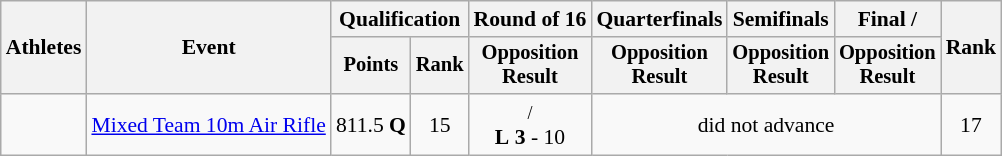<table class="wikitable" style="font-size:90%;">
<tr>
<th rowspan=2>Athletes</th>
<th rowspan=2>Event</th>
<th colspan=2>Qualification</th>
<th>Round of 16</th>
<th>Quarterfinals</th>
<th>Semifinals</th>
<th>Final / </th>
<th rowspan=2>Rank</th>
</tr>
<tr style="font-size:95%">
<th>Points</th>
<th>Rank</th>
<th>Opposition<br>Result</th>
<th>Opposition<br>Result</th>
<th>Opposition<br>Result</th>
<th>Opposition<br>Result</th>
</tr>
<tr align=center>
<td align=left> <br> </td>
<td align=left><a href='#'>Mixed Team 10m Air Rifle</a></td>
<td>811.5 <strong>Q</strong></td>
<td>15</td>
<td><small>/</small> <br><strong>L</strong> <strong>3</strong> - 10</td>
<td colspan=3>did not advance</td>
<td>17</td>
</tr>
</table>
